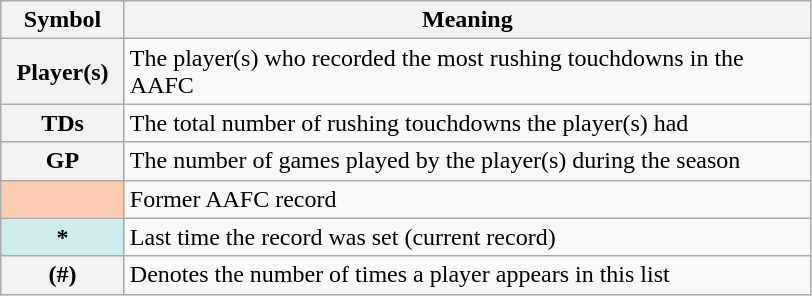<table class="wikitable plainrowheaders" border="1">
<tr>
<th scope="col" style="width:75px">Symbol</th>
<th scope="col" style="width:450px">Meaning</th>
</tr>
<tr>
<th scope="row" style="text-align:center;"><strong>Player(s)</strong></th>
<td>The player(s) who recorded the most rushing touchdowns in the AAFC</td>
</tr>
<tr>
<th scope="row" style="text-align:center;"><strong>TDs</strong></th>
<td>The total number of rushing touchdowns the player(s) had</td>
</tr>
<tr>
<th scope="row" style="text-align:center;"><strong>GP</strong></th>
<td>The number of games played by the player(s) during the season</td>
</tr>
<tr>
<th scope="row" style="text-align:center; background:#FBCEB1;"></th>
<td>Former AAFC record</td>
</tr>
<tr>
<th scope="row" style="text-align:center; background:#CFECEC;">*</th>
<td>Last time the record was set (current record)</td>
</tr>
<tr>
<th scope="row" style="text-align:center;">(#)</th>
<td>Denotes the number of times a player appears in this list</td>
</tr>
</table>
